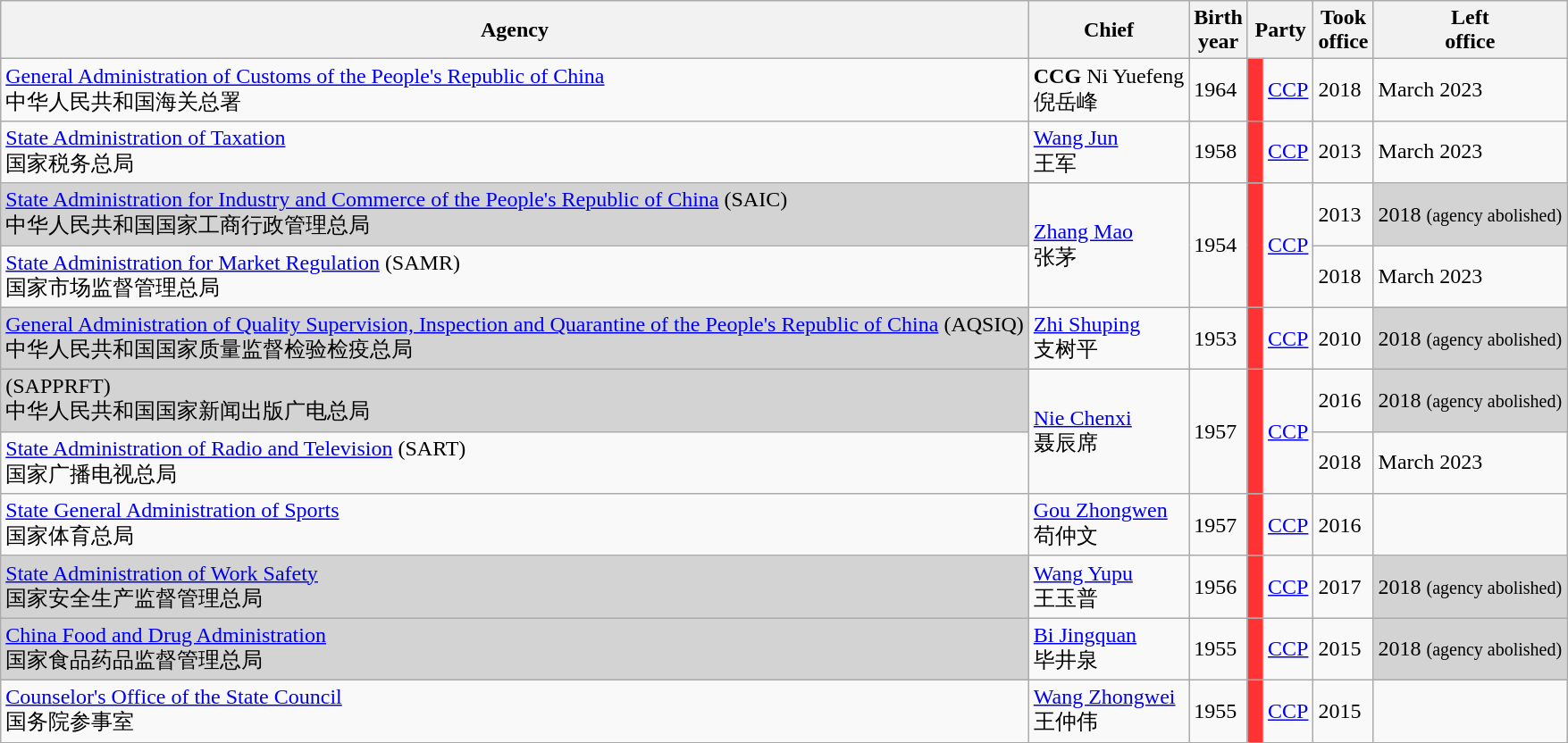<table class="wikitable sortable">
<tr>
<th>Agency</th>
<th>Chief</th>
<th>Birth<br>year</th>
<th colspan=2>Party</th>
<th>Took<br>office</th>
<th>Left<br>office</th>
</tr>
<tr>
<td><a href='#'>General Administration of Customs of the People's Republic of China</a><br>中华人民共和国海关总署</td>
<td><strong>CCG</strong> Ni Yuefeng<br>倪岳峰</td>
<td>1964</td>
<td style="background:#FF3333;"> </td>
<td><a href='#'>CCP</a></td>
<td>2018</td>
<td>March 2023</td>
</tr>
<tr>
<td><a href='#'>State Administration of Taxation</a><br>国家税务总局</td>
<td><a href='#'>Wang Jun</a><br>王军</td>
<td>1958</td>
<td style="background:#FF3333;"> </td>
<td><a href='#'>CCP</a></td>
<td>2013</td>
<td>March 2023</td>
</tr>
<tr>
<td style="background:lightgray;"><a href='#'>State Administration for Industry and Commerce of the People's Republic of China</a> (SAIC)<br>中华人民共和国国家工商行政管理总局</td>
<td rowspan=2><a href='#'>Zhang Mao</a><br>张茅</td>
<td rowspan=2>1954</td>
<td rowspan=2 style="background:#FF3333;"> </td>
<td rowspan=2><a href='#'>CCP</a></td>
<td>2013</td>
<td style="background:lightgray;">2018 <small>(agency abolished)</small></td>
</tr>
<tr>
<td><a href='#'>State Administration for Market Regulation</a> (SAMR)<br>国家市场监督管理总局</td>
<td>2018</td>
<td>March 2023</td>
</tr>
<tr>
<td style="background:lightgray;"><a href='#'>General Administration of Quality Supervision, Inspection and Quarantine of the People's Republic of China</a> (AQSIQ)<br>中华人民共和国国家质量监督检验检疫总局</td>
<td><a href='#'>Zhi Shuping</a><br>支树平</td>
<td>1953</td>
<td style="background:#FF3333;"> </td>
<td><a href='#'>CCP</a></td>
<td>2010</td>
<td style="background:lightgray;">2018 <small>(agency abolished)</small></td>
</tr>
<tr>
<td style="background:lightgray;"> (SAPPRFT)<br>中华人民共和国国家新闻出版广电总局</td>
<td rowspan=2><a href='#'>Nie Chenxi</a><br>聂辰席</td>
<td rowspan=2>1957</td>
<td rowspan=2 style="background:#FF3333;"> </td>
<td rowspan=2><a href='#'>CCP</a></td>
<td>2016</td>
<td style="background:lightgray;">2018 <small>(agency abolished)</small></td>
</tr>
<tr>
<td><a href='#'>State Administration of Radio and Television</a> (SART)<br>国家广播电视总局</td>
<td>2018</td>
<td>March 2023</td>
</tr>
<tr>
<td><a href='#'>State General Administration of Sports</a><br>国家体育总局</td>
<td><a href='#'>Gou Zhongwen</a><br>苟仲文</td>
<td>1957</td>
<td style="background:#FF3333;"> </td>
<td><a href='#'>CCP</a></td>
<td>2016</td>
<td></td>
</tr>
<tr>
<td bgcolor=lightgray><a href='#'>State Administration of Work Safety</a><br>国家安全生产监督管理总局</td>
<td><a href='#'>Wang Yupu</a><br>王玉普</td>
<td>1956</td>
<td style="background:#FF3333;"> </td>
<td><a href='#'>CCP</a></td>
<td>2017</td>
<td style="background:lightgray;">2018 <small>(agency abolished)</small></td>
</tr>
<tr>
<td style="background:lightgray;"><a href='#'>China Food and Drug Administration</a><br>国家食品药品监督管理总局</td>
<td><a href='#'>Bi Jingquan</a><br>毕井泉</td>
<td>1955</td>
<td style="background:#FF3333;"> </td>
<td><a href='#'>CCP</a></td>
<td>2015</td>
<td style="background:lightgray;">2018 <small>(agency abolished)</small></td>
</tr>
<tr>
<td><a href='#'>Counselor's Office of the State Council</a><br>国务院参事室</td>
<td><a href='#'>Wang Zhongwei</a><br>王仲伟</td>
<td>1955</td>
<td style="background:#FF3333;"> </td>
<td><a href='#'>CCP</a></td>
<td>2015</td>
<td></td>
</tr>
</table>
